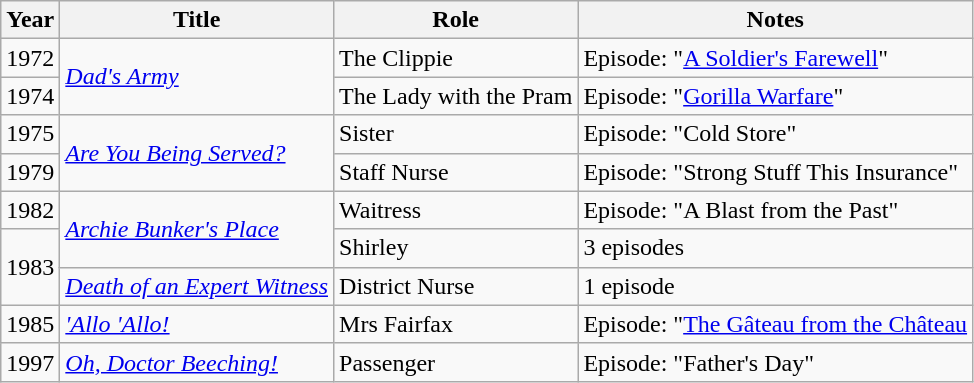<table class="wikitable">
<tr>
<th>Year</th>
<th>Title</th>
<th>Role</th>
<th>Notes</th>
</tr>
<tr>
<td>1972</td>
<td rowspan="2"><em><a href='#'>Dad's Army</a></em></td>
<td>The Clippie</td>
<td>Episode: "<a href='#'>A Soldier's Farewell</a>"</td>
</tr>
<tr>
<td>1974</td>
<td>The Lady with the Pram</td>
<td>Episode: "<a href='#'>Gorilla Warfare</a>"</td>
</tr>
<tr>
<td>1975</td>
<td rowspan="2"><em><a href='#'>Are You Being Served?</a></em></td>
<td>Sister</td>
<td>Episode: "Cold Store"</td>
</tr>
<tr>
<td>1979</td>
<td>Staff Nurse</td>
<td>Episode: "Strong Stuff This Insurance"</td>
</tr>
<tr>
<td>1982</td>
<td rowspan="2"><em><a href='#'>Archie Bunker's Place</a></em></td>
<td>Waitress</td>
<td>Episode: "A Blast from the Past"</td>
</tr>
<tr>
<td rowspan="2">1983</td>
<td>Shirley</td>
<td>3 episodes</td>
</tr>
<tr>
<td><em><a href='#'>Death of an Expert Witness</a></em></td>
<td>District Nurse</td>
<td>1 episode</td>
</tr>
<tr>
<td>1985</td>
<td><em><a href='#'>'Allo 'Allo!</a></em></td>
<td>Mrs Fairfax</td>
<td>Episode: "<a href='#'>The Gâteau from the Château</a></td>
</tr>
<tr>
<td>1997</td>
<td><em><a href='#'>Oh, Doctor Beeching!</a></em></td>
<td>Passenger</td>
<td>Episode: "Father's Day"</td>
</tr>
</table>
